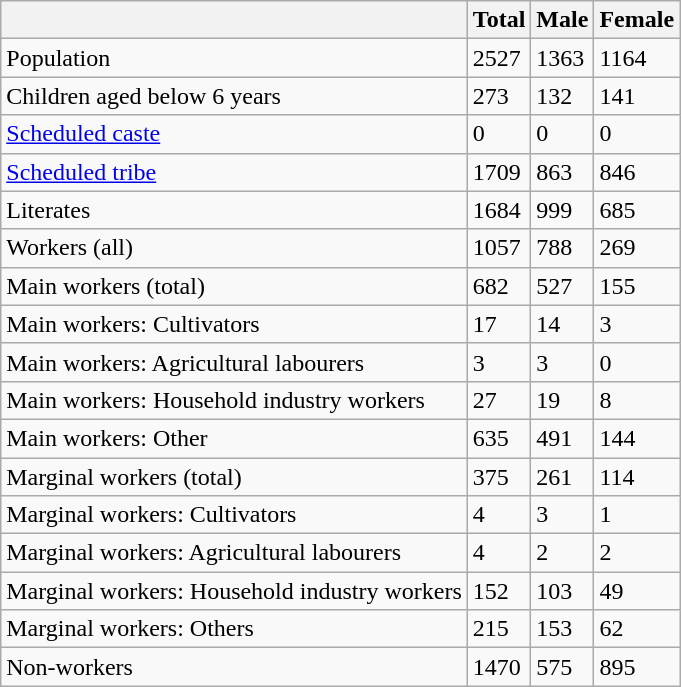<table class="wikitable sortable">
<tr>
<th></th>
<th>Total</th>
<th>Male</th>
<th>Female</th>
</tr>
<tr>
<td>Population</td>
<td>2527</td>
<td>1363</td>
<td>1164</td>
</tr>
<tr>
<td>Children aged below 6 years</td>
<td>273</td>
<td>132</td>
<td>141</td>
</tr>
<tr>
<td><a href='#'>Scheduled caste</a></td>
<td>0</td>
<td>0</td>
<td>0</td>
</tr>
<tr>
<td><a href='#'>Scheduled tribe</a></td>
<td>1709</td>
<td>863</td>
<td>846</td>
</tr>
<tr>
<td>Literates</td>
<td>1684</td>
<td>999</td>
<td>685</td>
</tr>
<tr>
<td>Workers (all)</td>
<td>1057</td>
<td>788</td>
<td>269</td>
</tr>
<tr>
<td>Main workers (total)</td>
<td>682</td>
<td>527</td>
<td>155</td>
</tr>
<tr>
<td>Main workers: Cultivators</td>
<td>17</td>
<td>14</td>
<td>3</td>
</tr>
<tr>
<td>Main workers: Agricultural labourers</td>
<td>3</td>
<td>3</td>
<td>0</td>
</tr>
<tr>
<td>Main workers: Household industry workers</td>
<td>27</td>
<td>19</td>
<td>8</td>
</tr>
<tr>
<td>Main workers: Other</td>
<td>635</td>
<td>491</td>
<td>144</td>
</tr>
<tr>
<td>Marginal workers (total)</td>
<td>375</td>
<td>261</td>
<td>114</td>
</tr>
<tr>
<td>Marginal workers: Cultivators</td>
<td>4</td>
<td>3</td>
<td>1</td>
</tr>
<tr>
<td>Marginal workers: Agricultural labourers</td>
<td>4</td>
<td>2</td>
<td>2</td>
</tr>
<tr>
<td>Marginal workers: Household industry workers</td>
<td>152</td>
<td>103</td>
<td>49</td>
</tr>
<tr>
<td>Marginal workers: Others</td>
<td>215</td>
<td>153</td>
<td>62</td>
</tr>
<tr>
<td>Non-workers</td>
<td>1470</td>
<td>575</td>
<td>895</td>
</tr>
</table>
